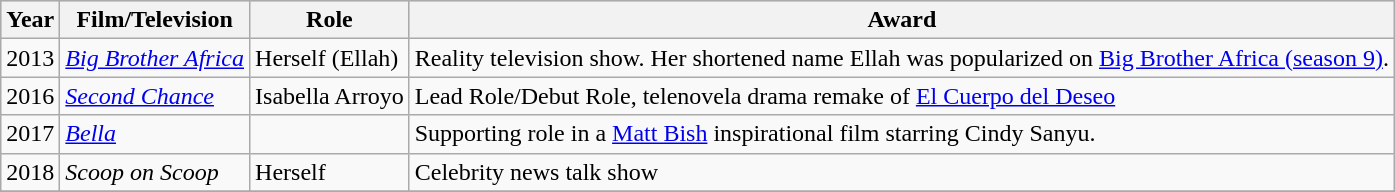<table class="wikitable">
<tr style="background:#ccc; text-align:center;">
<th>Year</th>
<th>Film/Television</th>
<th>Role</th>
<th>Award</th>
</tr>
<tr>
<td>2013</td>
<td><em><a href='#'>Big Brother Africa</a></em></td>
<td>Herself (Ellah)</td>
<td>Reality television show. Her shortened name Ellah was popularized on <a href='#'>Big Brother Africa (season 9)</a>.</td>
</tr>
<tr>
<td>2016</td>
<td><em><a href='#'>Second Chance</a></em></td>
<td>Isabella Arroyo</td>
<td>Lead Role/Debut Role, telenovela drama remake of <a href='#'>El Cuerpo del Deseo</a></td>
</tr>
<tr>
<td>2017</td>
<td><em><a href='#'>Bella</a></em></td>
<td></td>
<td>Supporting role in a <a href='#'>Matt Bish</a> inspirational film starring Cindy Sanyu.</td>
</tr>
<tr>
<td>2018</td>
<td><em>Scoop on Scoop</em></td>
<td>Herself</td>
<td>Celebrity news talk show</td>
</tr>
<tr>
</tr>
</table>
